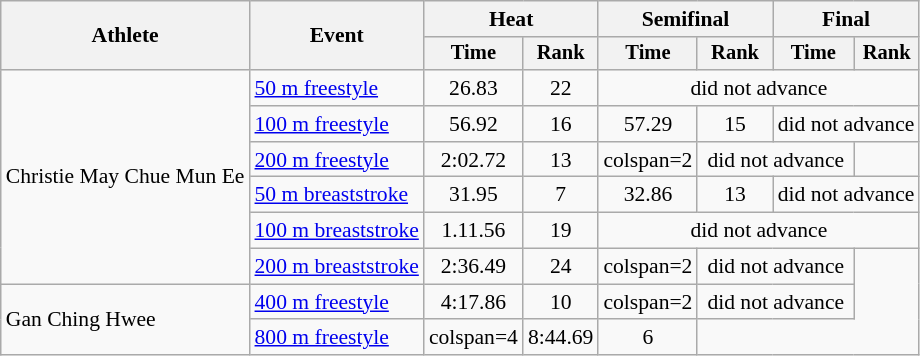<table class=wikitable style="font-size:90%">
<tr>
<th rowspan="2">Athlete</th>
<th rowspan="2">Event</th>
<th colspan="2">Heat</th>
<th colspan="2">Semifinal</th>
<th colspan="2">Final</th>
</tr>
<tr style="font-size:95%">
<th>Time</th>
<th>Rank</th>
<th>Time</th>
<th>Rank</th>
<th>Time</th>
<th>Rank</th>
</tr>
<tr align=center>
<td align=left rowspan=6>Christie May Chue Mun Ee</td>
<td align=left><a href='#'>50 m freestyle</a></td>
<td>26.83</td>
<td>22</td>
<td colspan=4>did not advance</td>
</tr>
<tr align=center>
<td align=left><a href='#'>100 m freestyle</a></td>
<td>56.92</td>
<td>16</td>
<td>57.29</td>
<td>15</td>
<td colspan=2>did not advance</td>
</tr>
<tr align=center>
<td align=left><a href='#'>200 m freestyle</a></td>
<td>2:02.72</td>
<td>13</td>
<td>colspan=2 </td>
<td colspan=2>did not advance</td>
</tr>
<tr align=center>
<td align=left><a href='#'>50 m breaststroke</a></td>
<td>31.95</td>
<td>7</td>
<td>32.86</td>
<td>13</td>
<td colspan=2>did not advance</td>
</tr>
<tr align=center>
<td align=left><a href='#'>100 m breaststroke</a></td>
<td>1.11.56</td>
<td>19</td>
<td colspan=4>did not advance</td>
</tr>
<tr align=center>
<td align=left><a href='#'>200 m breaststroke</a></td>
<td>2:36.49</td>
<td>24</td>
<td>colspan=2 </td>
<td colspan=2>did not advance</td>
</tr>
<tr align=center>
<td align=left rowspan=2>Gan Ching Hwee</td>
<td align=left><a href='#'>400 m freestyle</a></td>
<td>4:17.86</td>
<td>10</td>
<td>colspan=2 </td>
<td colspan=2>did not advance</td>
</tr>
<tr align=center>
<td align=left><a href='#'>800 m freestyle</a></td>
<td>colspan=4 </td>
<td>8:44.69</td>
<td>6</td>
</tr>
</table>
